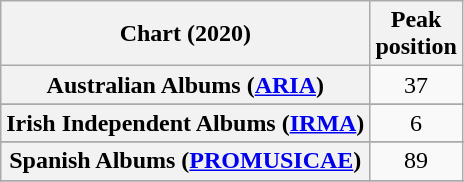<table class="wikitable sortable plainrowheaders" style="text-align:center">
<tr>
<th scope="col">Chart (2020)</th>
<th scope="col">Peak<br>position</th>
</tr>
<tr>
<th scope="row">Australian Albums (<a href='#'>ARIA</a>)</th>
<td>37</td>
</tr>
<tr>
</tr>
<tr>
</tr>
<tr>
</tr>
<tr>
</tr>
<tr>
<th scope="row">Irish Independent Albums (<a href='#'>IRMA</a>)</th>
<td>6</td>
</tr>
<tr>
</tr>
<tr>
<th scope="row">Spanish Albums (<a href='#'>PROMUSICAE</a>)</th>
<td>89</td>
</tr>
<tr>
</tr>
<tr>
</tr>
<tr>
</tr>
<tr>
</tr>
</table>
